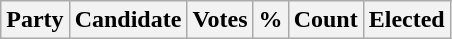<table class="wikitable">
<tr>
<th colspan="2">Party</th>
<th>Candidate</th>
<th>Votes</th>
<th>%</th>
<th>Count</th>
<th>Elected<br>


</th>
</tr>
</table>
